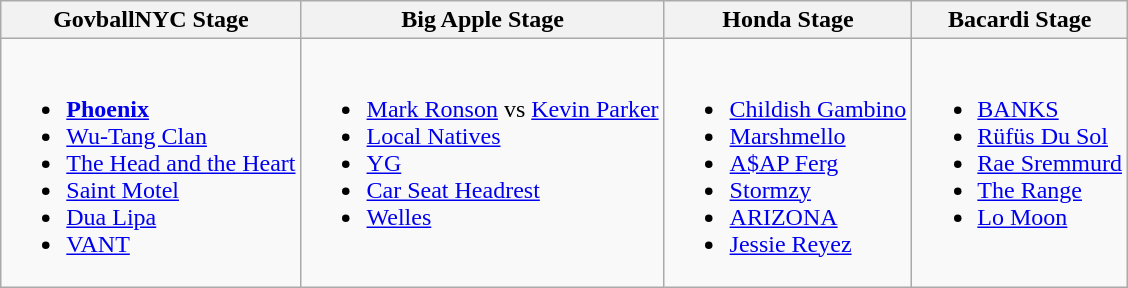<table class="wikitable">
<tr>
<th>GovballNYC Stage</th>
<th>Big Apple Stage</th>
<th>Honda Stage</th>
<th>Bacardi Stage</th>
</tr>
<tr valign="top">
<td><br><ul><li><strong><a href='#'>Phoenix</a></strong></li><li><a href='#'>Wu-Tang Clan</a></li><li><a href='#'>The Head and the Heart</a></li><li><a href='#'>Saint Motel</a></li><li><a href='#'>Dua Lipa</a></li><li><a href='#'>VANT</a></li></ul></td>
<td><br><ul><li><a href='#'>Mark Ronson</a> vs <a href='#'>Kevin Parker</a></li><li><a href='#'>Local Natives</a></li><li><a href='#'>YG</a></li><li><a href='#'>Car Seat Headrest</a></li><li><a href='#'>Welles</a></li></ul></td>
<td><br><ul><li><a href='#'>Childish Gambino</a></li><li><a href='#'>Marshmello</a></li><li><a href='#'>A$AP Ferg</a></li><li><a href='#'>Stormzy</a></li><li><a href='#'>ARIZONA</a></li><li><a href='#'>Jessie Reyez</a></li></ul></td>
<td><br><ul><li><a href='#'>BANKS</a></li><li><a href='#'>Rüfüs Du Sol</a></li><li><a href='#'>Rae Sremmurd</a></li><li><a href='#'>The Range</a></li><li><a href='#'>Lo Moon</a></li></ul></td>
</tr>
</table>
